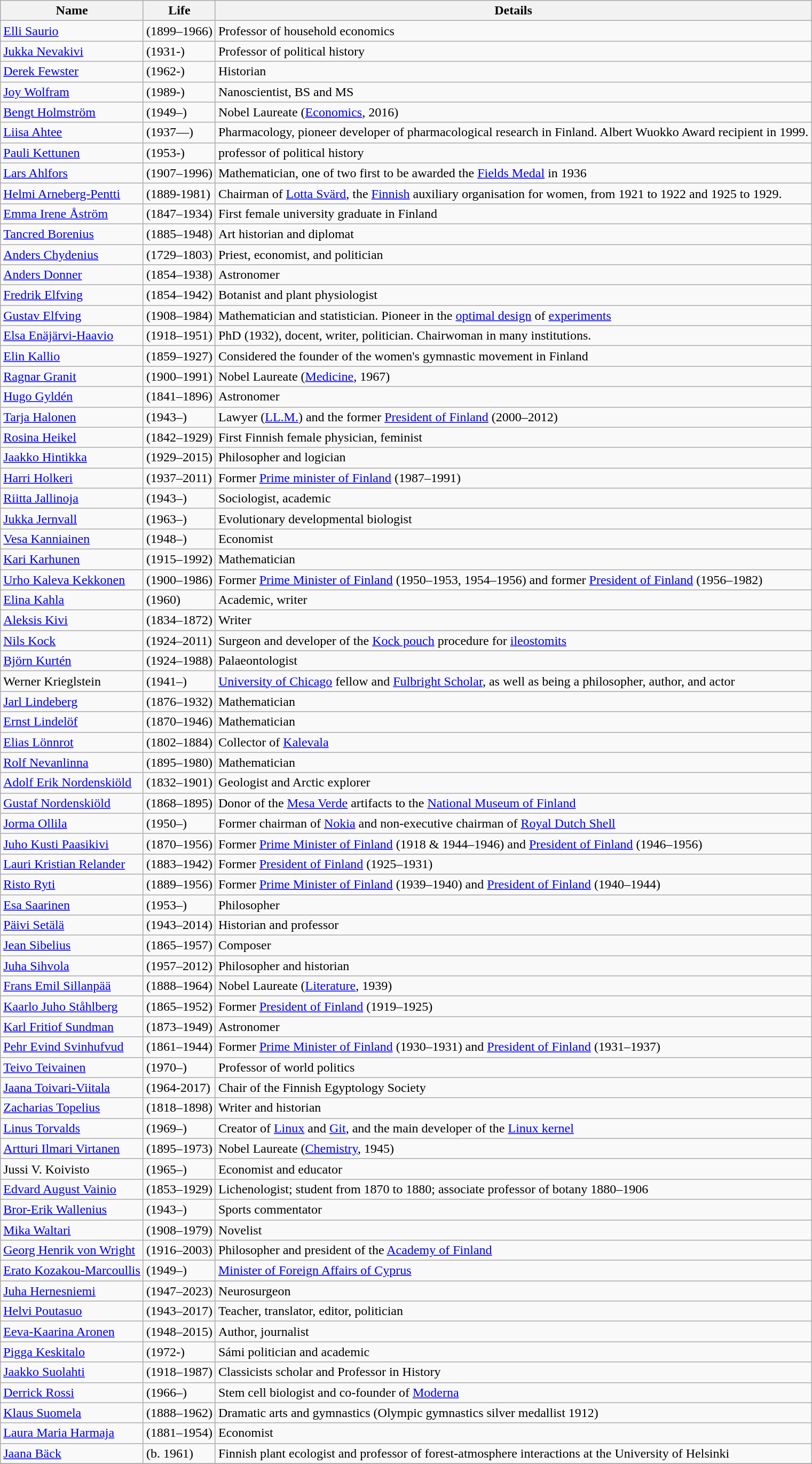<table class="wikitable sortable">
<tr>
<th>Name</th>
<th>Life</th>
<th>Details</th>
</tr>
<tr>
<td><a href='#'>Elli Saurio</a></td>
<td>(1899–1966)</td>
<td>Professor of household economics</td>
</tr>
<tr>
<td><a href='#'>Jukka Nevakivi</a></td>
<td>(1931-)</td>
<td>Professor of political history</td>
</tr>
<tr>
<td><a href='#'>Derek Fewster</a></td>
<td>(1962-)</td>
<td>Historian</td>
</tr>
<tr>
<td><a href='#'>Joy Wolfram</a></td>
<td>(1989-)</td>
<td>Nanoscientist, BS and MS</td>
</tr>
<tr>
<td><a href='#'>Bengt Holmström</a></td>
<td>(1949–)</td>
<td>Nobel Laureate (<a href='#'>Economics</a>, 2016)</td>
</tr>
<tr>
<td><a href='#'>Liisa Ahtee</a></td>
<td>(1937—)</td>
<td>Pharmacology, pioneer developer of pharmacological research in Finland. Albert Wuokko Award recipient in 1999.</td>
</tr>
<tr>
<td><a href='#'>Pauli Kettunen</a></td>
<td>(1953-)</td>
<td>professor of political history</td>
</tr>
<tr>
<td><a href='#'>Lars Ahlfors</a></td>
<td>(1907–1996)</td>
<td>Mathematician, one of two first to be awarded the <a href='#'>Fields Medal</a> in 1936</td>
</tr>
<tr>
<td><a href='#'>Helmi Arneberg-Pentti</a></td>
<td>(1889-1981)</td>
<td>Chairman of <a href='#'>Lotta Svärd</a>, the <a href='#'>Finnish</a> auxiliary organisation for women, from 1921 to 1922 and 1925 to 1929.</td>
</tr>
<tr>
<td><a href='#'>Emma Irene Åström</a></td>
<td>(1847–1934)</td>
<td>First female university graduate in Finland</td>
</tr>
<tr>
<td><a href='#'>Tancred Borenius</a></td>
<td>(1885–1948)</td>
<td>Art historian and diplomat</td>
</tr>
<tr>
<td><a href='#'>Anders Chydenius</a></td>
<td>(1729–1803)</td>
<td>Priest, economist, and politician</td>
</tr>
<tr>
<td><a href='#'>Anders Donner</a></td>
<td>(1854–1938)</td>
<td>Astronomer</td>
</tr>
<tr>
<td><a href='#'>Fredrik Elfving</a></td>
<td>(1854–1942)</td>
<td>Botanist and plant physiologist</td>
</tr>
<tr>
<td><a href='#'>Gustav Elfving</a></td>
<td>(1908–1984)</td>
<td>Mathematician and statistician. Pioneer in the <a href='#'>optimal design</a> of <a href='#'>experiments</a></td>
</tr>
<tr>
<td><a href='#'>Elsa Enäjärvi-Haavio</a></td>
<td>(1918–1951)</td>
<td>PhD (1932), docent, writer, politician. Chairwoman in many institutions.</td>
</tr>
<tr>
<td><a href='#'>Elin Kallio</a></td>
<td>(1859–1927)</td>
<td>Considered the founder of the women's gymnastic movement in Finland</td>
</tr>
<tr>
<td><a href='#'>Ragnar Granit</a></td>
<td>(1900–1991)</td>
<td>Nobel Laureate (<a href='#'>Medicine</a>, 1967)</td>
</tr>
<tr>
<td><a href='#'>Hugo Gyldén</a></td>
<td>(1841–1896)</td>
<td>Astronomer</td>
</tr>
<tr>
<td><a href='#'>Tarja Halonen</a></td>
<td>(1943–)</td>
<td>Lawyer (<a href='#'>LL.M.</a>) and the former <a href='#'>President of Finland</a> (2000–2012)</td>
</tr>
<tr>
<td><a href='#'>Rosina Heikel</a></td>
<td>(1842–1929)</td>
<td>First Finnish female physician, feminist</td>
</tr>
<tr>
<td><a href='#'>Jaakko Hintikka</a></td>
<td>(1929–2015)</td>
<td>Philosopher and logician</td>
</tr>
<tr>
<td><a href='#'>Harri Holkeri</a></td>
<td>(1937–2011)</td>
<td>Former <a href='#'>Prime minister of Finland</a> (1987–1991)</td>
</tr>
<tr>
<td><a href='#'>Riitta Jallinoja</a></td>
<td>(1943–)</td>
<td>Sociologist, academic</td>
</tr>
<tr>
<td><a href='#'>Jukka Jernvall</a></td>
<td>(1963–)</td>
<td>Evolutionary developmental biologist</td>
</tr>
<tr>
<td><a href='#'>Vesa Kanniainen</a></td>
<td>(1948–)</td>
<td>Economist</td>
</tr>
<tr>
<td><a href='#'>Kari Karhunen</a></td>
<td>(1915–1992)</td>
<td>Mathematician</td>
</tr>
<tr>
<td><a href='#'>Urho Kaleva Kekkonen</a></td>
<td>(1900–1986)</td>
<td>Former <a href='#'>Prime Minister of Finland</a> (1950–1953, 1954–1956) and former <a href='#'>President of Finland</a> (1956–1982)</td>
</tr>
<tr>
<td><a href='#'>Elina Kahla</a></td>
<td>(1960)</td>
<td>Academic, writer</td>
</tr>
<tr>
<td><a href='#'>Aleksis Kivi</a></td>
<td>(1834–1872)</td>
<td>Writer</td>
</tr>
<tr>
<td><a href='#'>Nils Kock</a></td>
<td>(1924–2011)</td>
<td>Surgeon and developer of the <a href='#'>Kock pouch</a> procedure for <a href='#'>ileostomits</a></td>
</tr>
<tr>
<td><a href='#'>Björn Kurtén</a></td>
<td>(1924–1988)</td>
<td>Palaeontologist</td>
</tr>
<tr>
<td>Werner Krieglstein</td>
<td>(1941–)</td>
<td><a href='#'>University of Chicago</a> fellow and <a href='#'>Fulbright Scholar</a>, as well as being a philosopher, author, and actor</td>
</tr>
<tr>
<td><a href='#'>Jarl Lindeberg</a></td>
<td>(1876–1932)</td>
<td>Mathematician</td>
</tr>
<tr>
<td><a href='#'>Ernst Lindelöf</a></td>
<td>(1870–1946)</td>
<td>Mathematician</td>
</tr>
<tr>
<td><a href='#'>Elias Lönnrot</a></td>
<td>(1802–1884)</td>
<td>Collector of <a href='#'>Kalevala</a></td>
</tr>
<tr>
<td><a href='#'>Rolf Nevanlinna</a></td>
<td>(1895–1980)</td>
<td>Mathematician</td>
</tr>
<tr>
<td><a href='#'>Adolf Erik Nordenskiöld</a></td>
<td>(1832–1901)</td>
<td>Geologist and Arctic explorer</td>
</tr>
<tr>
<td><a href='#'>Gustaf Nordenskiöld</a></td>
<td>(1868–1895)</td>
<td>Donor of the <a href='#'>Mesa Verde</a> artifacts to the <a href='#'>National Museum of Finland</a></td>
</tr>
<tr>
<td><a href='#'>Jorma Ollila</a></td>
<td>(1950–)</td>
<td>Former chairman of <a href='#'>Nokia</a> and non-executive chairman of <a href='#'>Royal Dutch Shell</a></td>
</tr>
<tr>
<td><a href='#'>Juho Kusti Paasikivi</a></td>
<td>(1870–1956)</td>
<td>Former <a href='#'>Prime Minister of Finland</a> (1918 & 1944–1946) and <a href='#'>President of Finland</a> (1946–1956)</td>
</tr>
<tr>
<td><a href='#'>Lauri Kristian Relander</a></td>
<td>(1883–1942)</td>
<td>Former <a href='#'>President of Finland</a> (1925–1931)</td>
</tr>
<tr>
<td><a href='#'>Risto Ryti</a></td>
<td>(1889–1956)</td>
<td>Former <a href='#'>Prime Minister of Finland</a> (1939–1940) and <a href='#'>President of Finland</a> (1940–1944)</td>
</tr>
<tr>
<td><a href='#'>Esa Saarinen</a></td>
<td>(1953–)</td>
<td>Philosopher</td>
</tr>
<tr>
<td><a href='#'>Päivi Setälä</a></td>
<td>(1943–2014)</td>
<td>Historian and professor</td>
</tr>
<tr>
<td><a href='#'>Jean Sibelius</a></td>
<td>(1865–1957)</td>
<td>Composer</td>
</tr>
<tr>
<td><a href='#'>Juha Sihvola</a></td>
<td>(1957–2012)</td>
<td>Philosopher and historian</td>
</tr>
<tr>
<td><a href='#'>Frans Emil Sillanpää</a></td>
<td>(1888–1964)</td>
<td>Nobel Laureate (<a href='#'>Literature</a>, 1939)</td>
</tr>
<tr>
<td><a href='#'>Kaarlo Juho Ståhlberg</a></td>
<td>(1865–1952)</td>
<td>Former <a href='#'>President of Finland</a> (1919–1925)</td>
</tr>
<tr>
<td><a href='#'>Karl Fritiof Sundman</a></td>
<td>(1873–1949)</td>
<td>Astronomer</td>
</tr>
<tr>
<td><a href='#'>Pehr Evind Svinhufvud</a></td>
<td>(1861–1944)</td>
<td>Former <a href='#'>Prime Minister of Finland</a> (1930–1931) and <a href='#'>President of Finland</a> (1931–1937)</td>
</tr>
<tr>
<td><a href='#'>Teivo Teivainen</a></td>
<td>(1970–)</td>
<td>Professor of world politics</td>
</tr>
<tr>
<td><a href='#'>Jaana Toivari-Viitala</a></td>
<td>(1964-2017)</td>
<td>Chair of the Finnish Egyptology Society</td>
</tr>
<tr>
<td><a href='#'>Zacharias Topelius</a></td>
<td>(1818–1898)</td>
<td>Writer and historian</td>
</tr>
<tr>
<td><a href='#'>Linus Torvalds</a></td>
<td>(1969–)</td>
<td>Creator of <a href='#'>Linux</a> and <a href='#'>Git</a>, and the main developer of the <a href='#'>Linux kernel</a></td>
</tr>
<tr>
<td><a href='#'>Artturi Ilmari Virtanen</a></td>
<td>(1895–1973)</td>
<td>Nobel Laureate (<a href='#'>Chemistry</a>, 1945)</td>
</tr>
<tr>
<td>Jussi V. Koivisto</td>
<td>(1965–)</td>
<td>Economist and educator</td>
</tr>
<tr>
<td><a href='#'>Edvard August Vainio</a></td>
<td>(1853–1929)</td>
<td>Lichenologist; student from 1870 to 1880; associate professor of botany 1880–1906</td>
</tr>
<tr>
<td><a href='#'>Bror-Erik Wallenius</a></td>
<td>(1943–)</td>
<td>Sports commentator</td>
</tr>
<tr>
<td><a href='#'>Mika Waltari</a></td>
<td>(1908–1979)</td>
<td>Novelist</td>
</tr>
<tr>
<td><a href='#'>Georg Henrik von Wright</a></td>
<td>(1916–2003)</td>
<td>Philosopher and president of the <a href='#'>Academy of Finland</a></td>
</tr>
<tr>
<td><a href='#'>Erato Kozakou-Marcoullis</a></td>
<td>(1949–)</td>
<td><a href='#'>Minister of Foreign Affairs of Cyprus</a></td>
</tr>
<tr>
<td><a href='#'>Juha Hernesniemi</a></td>
<td>(1947–2023)</td>
<td>Neurosurgeon</td>
</tr>
<tr>
<td><a href='#'>Helvi Poutasuo</a></td>
<td>(1943–2017)</td>
<td>Teacher, translator, editor, politician</td>
</tr>
<tr>
<td><a href='#'>Eeva-Kaarina Aronen</a></td>
<td>(1948–2015)</td>
<td>Author, journalist</td>
</tr>
<tr>
<td><a href='#'>Pigga Keskitalo</a></td>
<td>(1972-)</td>
<td>Sámi politician and academic</td>
</tr>
<tr>
<td><a href='#'>Jaakko Suolahti</a></td>
<td>(1918–1987)</td>
<td>Classicists scholar and Professor in History</td>
</tr>
<tr>
<td><a href='#'>Derrick Rossi</a></td>
<td>(1966–)</td>
<td>Stem cell biologist and co-founder of <a href='#'>Moderna</a></td>
</tr>
<tr>
<td><a href='#'>Klaus Suomela</a></td>
<td>(1888–1962)</td>
<td>Dramatic arts and gymnastics (Olympic gymnastics silver medallist 1912)</td>
</tr>
<tr>
<td><a href='#'>Laura Maria Harmaja</a></td>
<td>(1881–1954)</td>
<td>Economist</td>
</tr>
<tr>
<td><a href='#'>Jaana Bäck</a></td>
<td>(b. 1961)</td>
<td>Finnish plant ecologist and professor of forest-atmosphere interactions at the University of Helsinki</td>
</tr>
<tr>
</tr>
</table>
